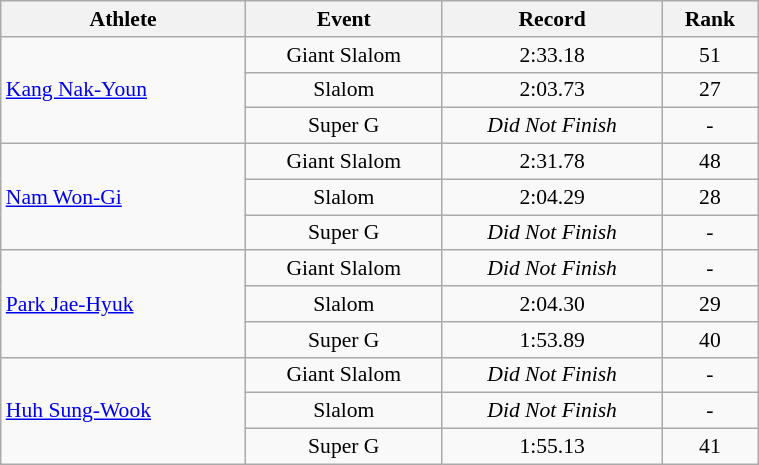<table class=wikitable style="font-size:90%; text-align:center; width:40%">
<tr>
<th>Athlete</th>
<th>Event</th>
<th>Record</th>
<th>Rank</th>
</tr>
<tr>
<td rowspan=3 align=left><a href='#'>Kang Nak-Youn</a></td>
<td>Giant Slalom</td>
<td>2:33.18</td>
<td>51</td>
</tr>
<tr>
<td>Slalom</td>
<td>2:03.73</td>
<td>27</td>
</tr>
<tr>
<td>Super G</td>
<td><em>Did Not Finish</em></td>
<td>-</td>
</tr>
<tr>
<td rowspan=3 align=left><a href='#'>Nam Won-Gi</a></td>
<td>Giant Slalom</td>
<td>2:31.78</td>
<td>48</td>
</tr>
<tr>
<td>Slalom</td>
<td>2:04.29</td>
<td>28</td>
</tr>
<tr>
<td>Super G</td>
<td><em>Did Not Finish</em></td>
<td>-</td>
</tr>
<tr>
<td rowspan=3 align=left><a href='#'>Park Jae-Hyuk</a></td>
<td>Giant Slalom</td>
<td><em>Did Not Finish</em></td>
<td>-</td>
</tr>
<tr>
<td>Slalom</td>
<td>2:04.30</td>
<td>29</td>
</tr>
<tr>
<td>Super G</td>
<td>1:53.89</td>
<td>40</td>
</tr>
<tr>
<td rowspan=3 align=left><a href='#'>Huh Sung-Wook</a></td>
<td>Giant Slalom</td>
<td><em>Did Not Finish</em></td>
<td>-</td>
</tr>
<tr>
<td>Slalom</td>
<td><em>Did Not Finish</em></td>
<td>-</td>
</tr>
<tr>
<td>Super G</td>
<td>1:55.13</td>
<td>41</td>
</tr>
</table>
